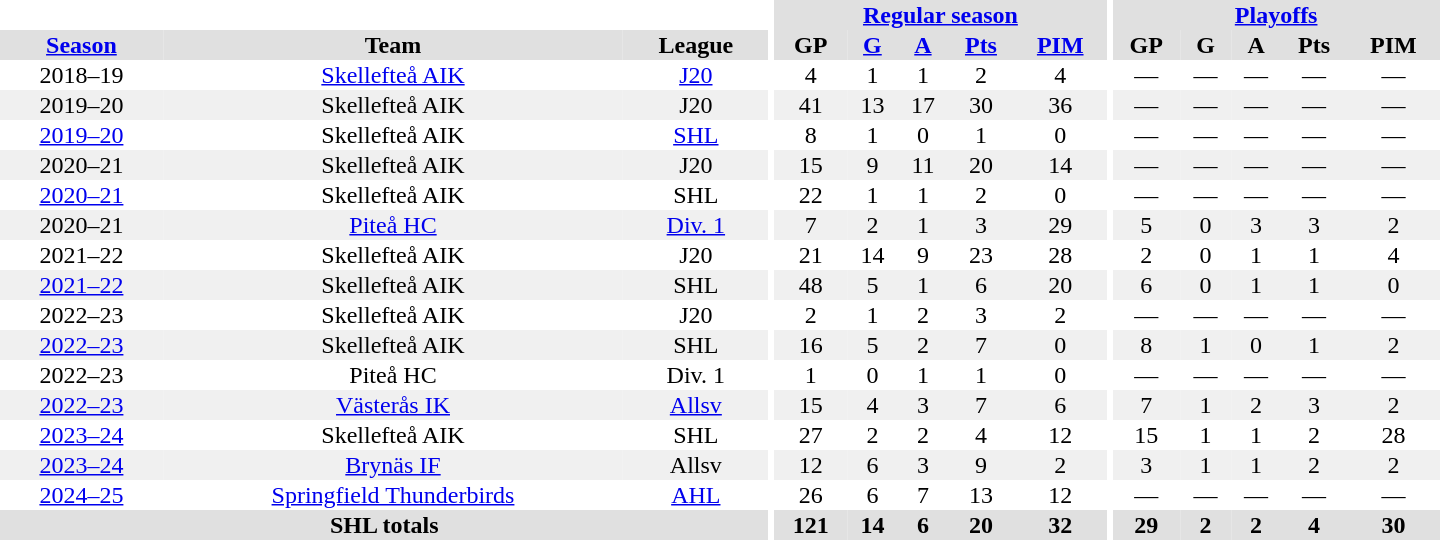<table border="0" cellpadding="1" cellspacing="0" style="text-align:center; width:60em">
<tr bgcolor="#e0e0e0">
<th colspan="3" bgcolor="#ffffff"></th>
<th rowspan="99" bgcolor="#ffffff"></th>
<th colspan="5"><a href='#'>Regular season</a></th>
<th rowspan="99" bgcolor="#ffffff"></th>
<th colspan="5"><a href='#'>Playoffs</a></th>
</tr>
<tr bgcolor="#e0e0e0">
<th><a href='#'>Season</a></th>
<th>Team</th>
<th>League</th>
<th>GP</th>
<th><a href='#'>G</a></th>
<th><a href='#'>A</a></th>
<th><a href='#'>Pts</a></th>
<th><a href='#'>PIM</a></th>
<th>GP</th>
<th>G</th>
<th>A</th>
<th>Pts</th>
<th>PIM</th>
</tr>
<tr>
<td>2018–19</td>
<td><a href='#'>Skellefteå AIK</a></td>
<td><a href='#'>J20</a></td>
<td>4</td>
<td>1</td>
<td>1</td>
<td>2</td>
<td>4</td>
<td>—</td>
<td>—</td>
<td>—</td>
<td>—</td>
<td>—</td>
</tr>
<tr bgcolor="#f0f0f0">
<td>2019–20</td>
<td>Skellefteå AIK</td>
<td>J20</td>
<td>41</td>
<td>13</td>
<td>17</td>
<td>30</td>
<td>36</td>
<td>—</td>
<td>—</td>
<td>—</td>
<td>—</td>
<td>—</td>
</tr>
<tr>
<td><a href='#'>2019–20</a></td>
<td>Skellefteå AIK</td>
<td><a href='#'>SHL</a></td>
<td>8</td>
<td>1</td>
<td>0</td>
<td>1</td>
<td>0</td>
<td>—</td>
<td>—</td>
<td>—</td>
<td>—</td>
<td>—</td>
</tr>
<tr bgcolor="#f0f0f0">
<td>2020–21</td>
<td>Skellefteå AIK</td>
<td>J20</td>
<td>15</td>
<td>9</td>
<td>11</td>
<td>20</td>
<td>14</td>
<td>—</td>
<td>—</td>
<td>—</td>
<td>—</td>
<td>—</td>
</tr>
<tr>
<td><a href='#'>2020–21</a></td>
<td>Skellefteå AIK</td>
<td>SHL</td>
<td>22</td>
<td>1</td>
<td>1</td>
<td>2</td>
<td>0</td>
<td>—</td>
<td>—</td>
<td>—</td>
<td>—</td>
<td>—</td>
</tr>
<tr bgcolor="#f0f0f0">
<td>2020–21</td>
<td><a href='#'>Piteå HC</a></td>
<td><a href='#'>Div. 1</a></td>
<td>7</td>
<td>2</td>
<td>1</td>
<td>3</td>
<td>29</td>
<td>5</td>
<td>0</td>
<td>3</td>
<td>3</td>
<td>2</td>
</tr>
<tr>
<td>2021–22</td>
<td>Skellefteå AIK</td>
<td>J20</td>
<td>21</td>
<td>14</td>
<td>9</td>
<td>23</td>
<td>28</td>
<td>2</td>
<td>0</td>
<td>1</td>
<td>1</td>
<td>4</td>
</tr>
<tr bgcolor="#f0f0f0">
<td><a href='#'>2021–22</a></td>
<td>Skellefteå AIK</td>
<td>SHL</td>
<td>48</td>
<td>5</td>
<td>1</td>
<td>6</td>
<td>20</td>
<td>6</td>
<td>0</td>
<td>1</td>
<td>1</td>
<td>0</td>
</tr>
<tr>
<td>2022–23</td>
<td>Skellefteå AIK</td>
<td>J20</td>
<td>2</td>
<td>1</td>
<td>2</td>
<td>3</td>
<td>2</td>
<td>—</td>
<td>—</td>
<td>—</td>
<td>—</td>
<td>—</td>
</tr>
<tr bgcolor="#f0f0f0">
<td><a href='#'>2022–23</a></td>
<td>Skellefteå AIK</td>
<td>SHL</td>
<td>16</td>
<td>5</td>
<td>2</td>
<td>7</td>
<td>0</td>
<td>8</td>
<td>1</td>
<td>0</td>
<td>1</td>
<td>2</td>
</tr>
<tr>
<td>2022–23</td>
<td>Piteå HC</td>
<td>Div. 1</td>
<td>1</td>
<td>0</td>
<td>1</td>
<td>1</td>
<td>0</td>
<td>—</td>
<td>—</td>
<td>—</td>
<td>—</td>
<td>—</td>
</tr>
<tr bgcolor="#f0f0f0">
<td><a href='#'>2022–23</a></td>
<td><a href='#'>Västerås IK</a></td>
<td><a href='#'>Allsv</a></td>
<td>15</td>
<td>4</td>
<td>3</td>
<td>7</td>
<td>6</td>
<td>7</td>
<td>1</td>
<td>2</td>
<td>3</td>
<td>2</td>
</tr>
<tr>
<td><a href='#'>2023–24</a></td>
<td>Skellefteå AIK</td>
<td>SHL</td>
<td>27</td>
<td>2</td>
<td>2</td>
<td>4</td>
<td>12</td>
<td>15</td>
<td>1</td>
<td>1</td>
<td>2</td>
<td>28</td>
</tr>
<tr bgcolor="#f0f0f0">
<td><a href='#'>2023–24</a></td>
<td><a href='#'>Brynäs IF</a></td>
<td>Allsv</td>
<td>12</td>
<td>6</td>
<td>3</td>
<td>9</td>
<td>2</td>
<td>3</td>
<td>1</td>
<td>1</td>
<td>2</td>
<td>2</td>
</tr>
<tr>
<td><a href='#'>2024–25</a></td>
<td><a href='#'>Springfield Thunderbirds</a></td>
<td><a href='#'>AHL</a></td>
<td>26</td>
<td>6</td>
<td>7</td>
<td>13</td>
<td>12</td>
<td>—</td>
<td>—</td>
<td>—</td>
<td>—</td>
<td>—</td>
</tr>
<tr bgcolor="#e0e0e0">
<th colspan="3">SHL totals</th>
<th>121</th>
<th>14</th>
<th>6</th>
<th>20</th>
<th>32</th>
<th>29</th>
<th>2</th>
<th>2</th>
<th>4</th>
<th>30</th>
</tr>
</table>
